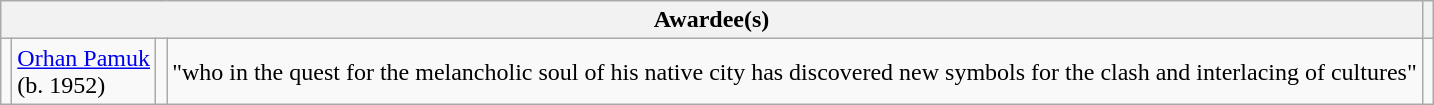<table class="wikitable">
<tr>
<th colspan="4">Awardee(s)</th>
<th></th>
</tr>
<tr>
<td></td>
<td><a href='#'>Orhan Pamuk</a><br>(b. 1952)</td>
<td></td>
<td>"who in the quest for the melancholic soul of his native city has discovered new symbols for the clash and interlacing of cultures"</td>
<td></td>
</tr>
</table>
